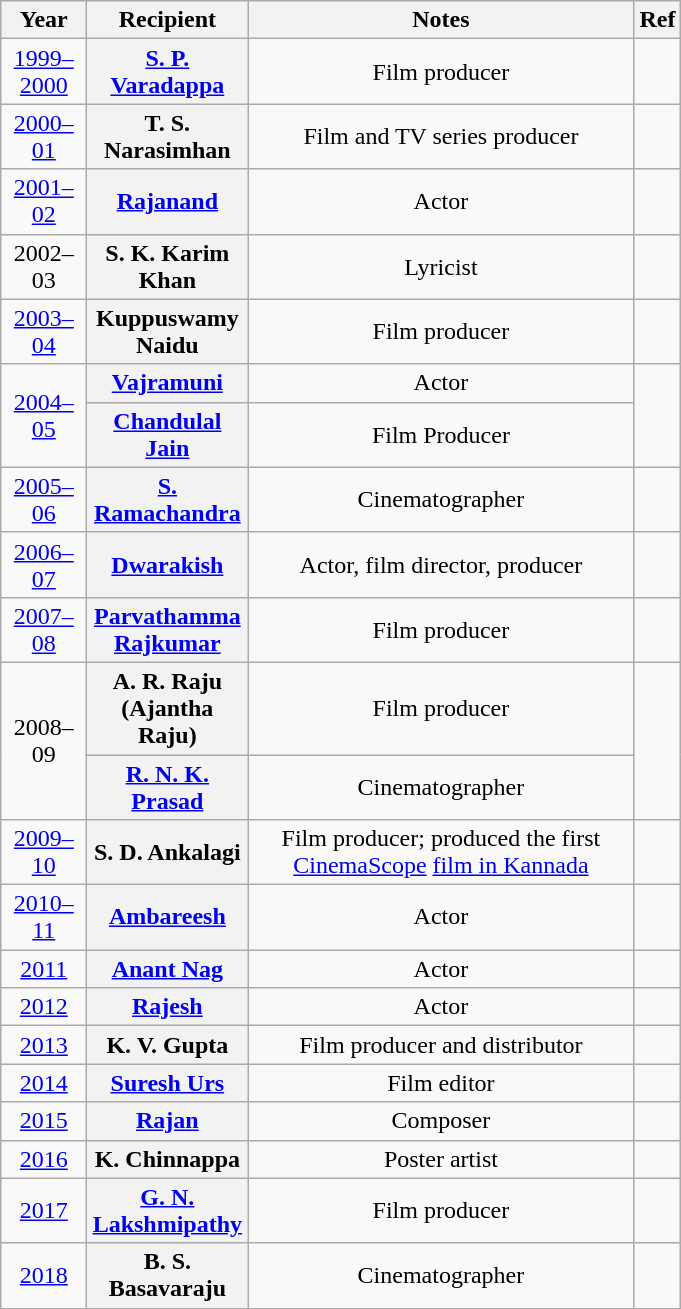<table class="wikitable sortable">
<tr>
<th width=50>Year</th>
<th width=100>Recipient</th>
<th width=250>Notes</th>
<th width=10>Ref</th>
</tr>
<tr>
<td align="center" rowspan=1><a href='#'>1999–2000</a></td>
<th scope="row"><a href='#'>S. P. Varadappa</a></th>
<td align="center">Film producer</td>
<td></td>
</tr>
<tr>
<td align="center" rowspan=1><a href='#'>2000–01</a></td>
<th scope="row">T. S. Narasimhan</th>
<td align="center">Film and TV series producer</td>
<td></td>
</tr>
<tr>
<td align="center" rowspan=1><a href='#'>2001–02</a></td>
<th scope="row"><a href='#'>Rajanand</a></th>
<td align="center">Actor</td>
<td></td>
</tr>
<tr>
<td align="center" rowspan=1>2002–03</td>
<th scope="row">S. K. Karim Khan</th>
<td align="center">Lyricist</td>
<td></td>
</tr>
<tr>
<td align="center" rowspan=1><a href='#'>2003–04</a></td>
<th scope="row">Kuppuswamy Naidu</th>
<td align="center">Film producer</td>
<td></td>
</tr>
<tr>
<td align="center" rowspan=2><a href='#'>2004–05</a></td>
<th scope="row"><a href='#'>Vajramuni</a></th>
<td align="center">Actor</td>
<td rowspan=2></td>
</tr>
<tr>
<th scope="row"><a href='#'>Chandulal Jain</a></th>
<td align="center">Film Producer</td>
</tr>
<tr>
<td align="center" rowspan=1><a href='#'>2005–06</a></td>
<th scope="row"><a href='#'>S. Ramachandra</a></th>
<td align="center">Cinematographer</td>
<td></td>
</tr>
<tr>
<td align="center" rowspan=1><a href='#'>2006–07</a></td>
<th scope="row"><a href='#'>Dwarakish</a></th>
<td align="center">Actor, film director, producer</td>
<td></td>
</tr>
<tr>
<td align="center" rowspan=1><a href='#'>2007–08</a></td>
<th scope="row"><a href='#'>Parvathamma Rajkumar</a></th>
<td align="center">Film producer</td>
<td></td>
</tr>
<tr>
<td align="center" rowspan=2>2008–09</td>
<th scope="row">A. R. Raju (Ajantha Raju)</th>
<td align="center">Film producer</td>
<td rowspan=2></td>
</tr>
<tr>
<th scope="row"><a href='#'>R. N. K. Prasad</a></th>
<td align="center">Cinematographer</td>
</tr>
<tr>
<td align="center" rowspan=1><a href='#'>2009–10</a></td>
<th scope="row">S. D. Ankalagi</th>
<td align="center">Film producer; produced the first <a href='#'>CinemaScope</a> <a href='#'>film in Kannada</a></td>
<td></td>
</tr>
<tr>
<td align="center" rowspan=1><a href='#'>2010–11</a></td>
<th scope="row"><a href='#'>Ambareesh</a></th>
<td align="center">Actor</td>
<td></td>
</tr>
<tr>
<td align="center" rowspan=1><a href='#'>2011</a></td>
<th scope="row"><a href='#'>Anant Nag</a></th>
<td align="center">Actor</td>
<td></td>
</tr>
<tr>
<td align="center" rowspan=1><a href='#'>2012</a></td>
<th scope="row"><a href='#'>Rajesh</a></th>
<td align="center">Actor</td>
<td></td>
</tr>
<tr>
<td align="center" rowspan=1><a href='#'>2013</a></td>
<th scope="row">K. V. Gupta</th>
<td align="center">Film producer and distributor</td>
<td></td>
</tr>
<tr>
<td align="center" rowspan=1><a href='#'>2014</a></td>
<th scope="row"><a href='#'>Suresh Urs</a></th>
<td align="center">Film editor</td>
<td></td>
</tr>
<tr>
<td align="center" rowspan=1><a href='#'>2015</a></td>
<th scope="row"><a href='#'>Rajan</a></th>
<td align="center">Composer</td>
<td></td>
</tr>
<tr>
<td align="center" rowspan=1><a href='#'>2016</a></td>
<th scope="row">K. Chinnappa</th>
<td align="center">Poster artist</td>
<td></td>
</tr>
<tr>
<td align="center" rowspan=1><a href='#'>2017</a></td>
<th scope="row"><a href='#'>G. N. Lakshmipathy</a></th>
<td align="center">Film producer</td>
<td></td>
</tr>
<tr>
<td align="center" rowspan=1><a href='#'>2018</a></td>
<th scope="row">B. S. Basavaraju</th>
<td align="center">Cinematographer</td>
<td></td>
</tr>
</table>
